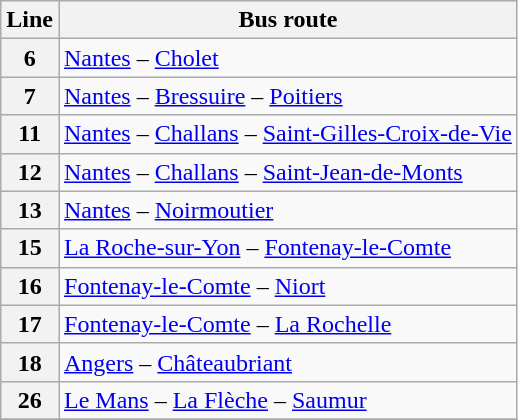<table class="wikitable">
<tr>
<th>Line</th>
<th>Bus route</th>
</tr>
<tr>
<th>6</th>
<td><a href='#'>Nantes</a> – <a href='#'>Cholet</a></td>
</tr>
<tr>
<th>7</th>
<td><a href='#'>Nantes</a> – <a href='#'>Bressuire</a> – <a href='#'>Poitiers</a></td>
</tr>
<tr>
<th>11</th>
<td><a href='#'>Nantes</a> – <a href='#'>Challans</a> – <a href='#'>Saint-Gilles-Croix-de-Vie</a></td>
</tr>
<tr>
<th>12</th>
<td><a href='#'>Nantes</a> – <a href='#'>Challans</a> – <a href='#'>Saint-Jean-de-Monts</a></td>
</tr>
<tr>
<th>13</th>
<td><a href='#'>Nantes</a> – <a href='#'>Noirmoutier</a></td>
</tr>
<tr>
<th>15</th>
<td><a href='#'>La Roche-sur-Yon</a> – <a href='#'>Fontenay-le-Comte</a></td>
</tr>
<tr>
<th>16</th>
<td><a href='#'>Fontenay-le-Comte</a> – <a href='#'>Niort</a></td>
</tr>
<tr>
<th>17</th>
<td><a href='#'>Fontenay-le-Comte</a> – <a href='#'>La Rochelle</a></td>
</tr>
<tr>
<th>18</th>
<td><a href='#'>Angers</a> – <a href='#'>Châteaubriant</a></td>
</tr>
<tr>
<th>26</th>
<td><a href='#'>Le Mans</a> – <a href='#'>La Flèche</a> – <a href='#'>Saumur</a></td>
</tr>
<tr>
</tr>
</table>
